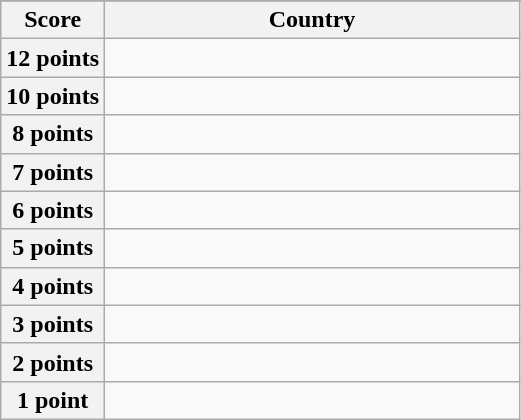<table class="wikitable">
<tr>
</tr>
<tr>
<th scope="col" width="20%">Score</th>
<th scope="col">Country</th>
</tr>
<tr>
<th scope="row">12 points</th>
<td></td>
</tr>
<tr>
<th scope="row">10 points</th>
<td></td>
</tr>
<tr>
<th scope="row">8 points</th>
<td></td>
</tr>
<tr>
<th scope="row">7 points</th>
<td></td>
</tr>
<tr>
<th scope="row">6 points</th>
<td></td>
</tr>
<tr>
<th scope="row">5 points</th>
<td></td>
</tr>
<tr>
<th scope="row">4 points</th>
<td></td>
</tr>
<tr>
<th scope="row">3 points</th>
<td></td>
</tr>
<tr>
<th scope="row">2 points</th>
<td></td>
</tr>
<tr>
<th scope="row">1 point</th>
<td></td>
</tr>
</table>
